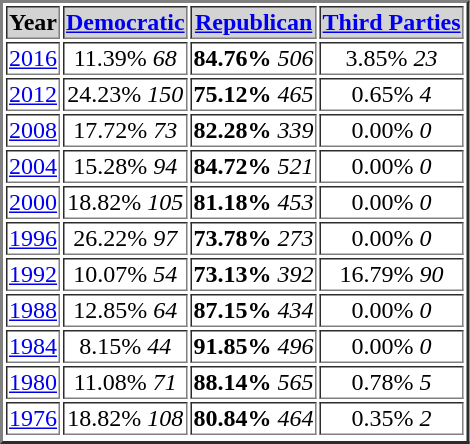<table border = "2">
<tr style="background:lightgrey;">
<th>Year</th>
<th><a href='#'>Democratic</a></th>
<th><a href='#'>Republican</a></th>
<th><a href='#'>Third Parties</a></th>
</tr>
<tr>
<td align="center" ><a href='#'>2016</a></td>
<td align="center" >11.39% <em>68</em></td>
<td align="center" ><strong>84.76%</strong> <em>506</em></td>
<td align="center" >3.85% <em>23</em></td>
</tr>
<tr>
<td align="center" ><a href='#'>2012</a></td>
<td align="center" >24.23% <em>150</em></td>
<td align="center" ><strong>75.12%</strong> <em>465</em></td>
<td align="center" >0.65% <em>4</em></td>
</tr>
<tr>
<td align="center" ><a href='#'>2008</a></td>
<td align="center" >17.72% <em>73</em></td>
<td align="center" ><strong>82.28%</strong> <em>339</em></td>
<td align="center" >0.00% <em>0</em></td>
</tr>
<tr>
<td align="center" ><a href='#'>2004</a></td>
<td align="center" >15.28% <em>94</em></td>
<td align="center" ><strong>84.72%</strong> <em>521</em></td>
<td align="center" >0.00% <em>0</em></td>
</tr>
<tr>
<td align="center" ><a href='#'>2000</a></td>
<td align="center" >18.82% <em>105</em></td>
<td align="center" ><strong>81.18%</strong> <em>453</em></td>
<td align="center" >0.00% <em>0</em></td>
</tr>
<tr>
<td align="center" ><a href='#'>1996</a></td>
<td align="center" >26.22% <em>97</em></td>
<td align="center" ><strong>73.78%</strong> <em>273</em></td>
<td align="center" >0.00% <em>0</em></td>
</tr>
<tr>
<td align="center" ><a href='#'>1992</a></td>
<td align="center" >10.07% <em>54</em></td>
<td align="center" ><strong>73.13%</strong> <em>392</em></td>
<td align="center" >16.79% <em>90</em></td>
</tr>
<tr>
<td align="center" ><a href='#'>1988</a></td>
<td align="center" >12.85% <em>64</em></td>
<td align="center" ><strong>87.15%</strong> <em>434</em></td>
<td align="center" >0.00% <em>0</em></td>
</tr>
<tr>
<td align="center" ><a href='#'>1984</a></td>
<td align="center" >8.15% <em>44</em></td>
<td align="center" ><strong>91.85%</strong> <em>496</em></td>
<td align="center" >0.00% <em>0</em></td>
</tr>
<tr>
<td align="center" ><a href='#'>1980</a></td>
<td align="center" >11.08% <em>71</em></td>
<td align="center" ><strong>88.14%</strong> <em>565</em></td>
<td align="center" >0.78% <em>5</em></td>
</tr>
<tr>
<td align="center" ><a href='#'>1976</a></td>
<td align="center" >18.82% <em>108</em></td>
<td align="center" ><strong>80.84%</strong> <em>464</em></td>
<td align="center" >0.35% <em>2</em></td>
</tr>
<tr>
</tr>
</table>
